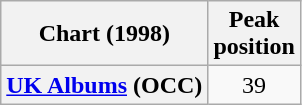<table class="wikitable plainrowheaders">
<tr>
<th scope="col">Chart (1998)</th>
<th scope="col">Peak<br>position</th>
</tr>
<tr>
<th scope="row"><a href='#'>UK Albums</a> (OCC)</th>
<td align="center">39</td>
</tr>
</table>
